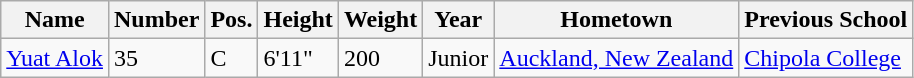<table class="wikitable sortable" border="1">
<tr>
<th>Name</th>
<th>Number</th>
<th>Pos.</th>
<th>Height</th>
<th>Weight</th>
<th>Year</th>
<th>Hometown</th>
<th class="unsortable">Previous School</th>
</tr>
<tr>
<td><a href='#'>Yuat Alok</a></td>
<td>35</td>
<td>C</td>
<td>6'11"</td>
<td>200</td>
<td>Junior</td>
<td><a href='#'>Auckland, New Zealand</a></td>
<td><a href='#'>Chipola College</a></td>
</tr>
</table>
